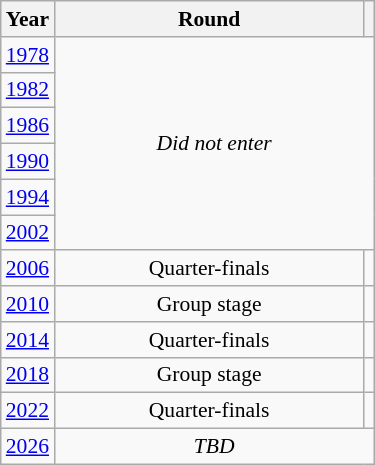<table class="wikitable" style="text-align: center; font-size:90%">
<tr>
<th>Year</th>
<th style="width:200px">Round</th>
<th></th>
</tr>
<tr>
<td><a href='#'>1978</a></td>
<td colspan="2" rowspan="6"><em>Did not enter</em></td>
</tr>
<tr>
<td><a href='#'>1982</a></td>
</tr>
<tr>
<td><a href='#'>1986</a></td>
</tr>
<tr>
<td><a href='#'>1990</a></td>
</tr>
<tr>
<td><a href='#'>1994</a></td>
</tr>
<tr>
<td><a href='#'>2002</a></td>
</tr>
<tr>
<td><a href='#'>2006</a></td>
<td>Quarter-finals</td>
<td></td>
</tr>
<tr>
<td><a href='#'>2010</a></td>
<td>Group stage</td>
<td></td>
</tr>
<tr>
<td><a href='#'>2014</a></td>
<td>Quarter-finals</td>
<td></td>
</tr>
<tr>
<td><a href='#'>2018</a></td>
<td>Group stage</td>
<td></td>
</tr>
<tr>
<td><a href='#'>2022</a></td>
<td>Quarter-finals</td>
<td></td>
</tr>
<tr>
<td><a href='#'>2026</a></td>
<td colspan="2"><em>TBD</em></td>
</tr>
</table>
